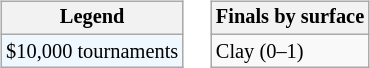<table>
<tr valign=top>
<td><br><table class=wikitable style="font-size:85%">
<tr>
<th>Legend</th>
</tr>
<tr style="background:#f0f8ff;">
<td>$10,000 tournaments</td>
</tr>
</table>
</td>
<td><br><table class=wikitable style="font-size:85%">
<tr>
<th>Finals by surface</th>
</tr>
<tr>
<td>Clay (0–1)</td>
</tr>
</table>
</td>
</tr>
</table>
